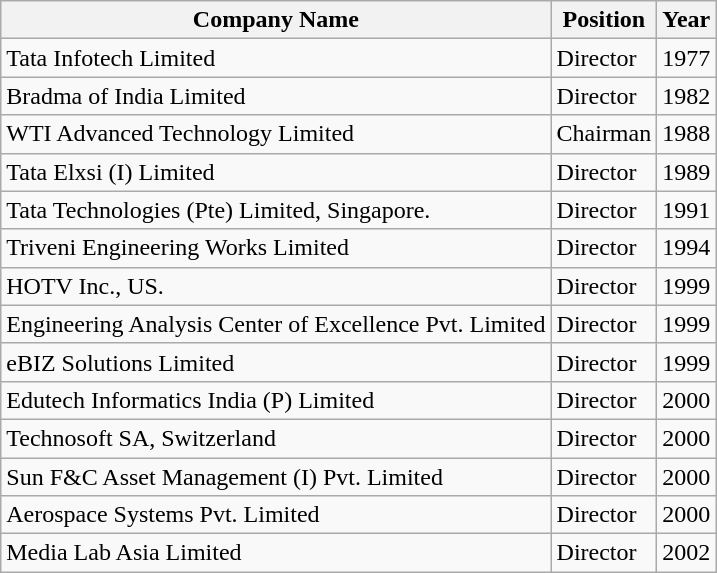<table class="wikitable">
<tr>
<th>Company Name</th>
<th>Position</th>
<th>Year</th>
</tr>
<tr>
<td>Tata Infotech Limited</td>
<td>Director</td>
<td>1977</td>
</tr>
<tr>
<td>Bradma of India Limited</td>
<td>Director</td>
<td>1982</td>
</tr>
<tr>
<td>WTI Advanced Technology Limited</td>
<td>Chairman</td>
<td>1988</td>
</tr>
<tr>
<td>Tata Elxsi (I) Limited</td>
<td>Director</td>
<td>1989</td>
</tr>
<tr>
<td>Tata Technologies (Pte) Limited, Singapore.</td>
<td>Director</td>
<td>1991</td>
</tr>
<tr>
<td>Triveni Engineering Works Limited</td>
<td>Director</td>
<td>1994</td>
</tr>
<tr>
<td>HOTV Inc., US.</td>
<td>Director</td>
<td>1999</td>
</tr>
<tr>
<td>Engineering Analysis Center of Excellence Pvt. Limited</td>
<td>Director</td>
<td>1999</td>
</tr>
<tr>
<td>eBIZ Solutions Limited</td>
<td>Director</td>
<td>1999</td>
</tr>
<tr>
<td>Edutech Informatics India (P) Limited</td>
<td>Director</td>
<td>2000</td>
</tr>
<tr>
<td>Technosoft SA, Switzerland</td>
<td>Director</td>
<td>2000</td>
</tr>
<tr>
<td>Sun F&C Asset Management (I) Pvt. Limited</td>
<td>Director</td>
<td>2000</td>
</tr>
<tr>
<td>Aerospace Systems Pvt. Limited</td>
<td>Director</td>
<td>2000</td>
</tr>
<tr>
<td>Media Lab Asia Limited</td>
<td>Director</td>
<td>2002</td>
</tr>
</table>
